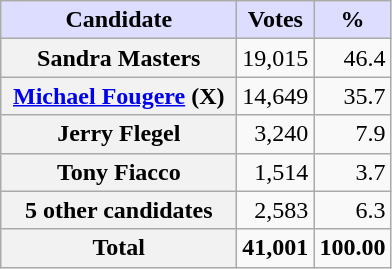<table class="wikitable sortable plainrowheaders">
<tr>
<th scope="col" style="background:#ddf; width:150px;">Candidate</th>
<th scope="col" style="background:#ddf;">Votes</th>
<th scope="col" style="background:#ddf;">%</th>
</tr>
<tr>
<th scope="row"><strong>Sandra Masters</strong></th>
<td align="right">19,015</td>
<td align="right">46.4</td>
</tr>
<tr>
<th scope="row"><a href='#'>Michael Fougere</a> (X)</th>
<td align="right">14,649</td>
<td align="right">35.7</td>
</tr>
<tr>
<th scope="row">Jerry Flegel</th>
<td align="right">3,240</td>
<td align="right">7.9</td>
</tr>
<tr>
<th scope="row">Tony Fiacco</th>
<td align="right">1,514</td>
<td align="right">3.7</td>
</tr>
<tr>
<th scope="row">5 other candidates</th>
<td align="right">2,583</td>
<td align="right">6.3</td>
</tr>
<tr>
<th scope="row"><strong>Total</strong></th>
<td align="right"><strong>41,001</strong></td>
<td align="right"><strong>100.00</strong></td>
</tr>
</table>
